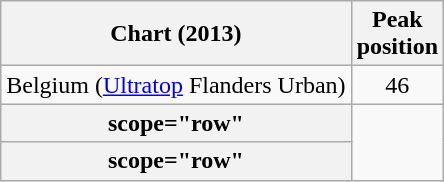<table class="wikitable plainrowheaders sortable" style="text-align:center;">
<tr>
<th scope="col">Chart (2013)</th>
<th scope="col">Peak<br>position</th>
</tr>
<tr>
<td>Belgium (<a href='#'>Ultratop</a> Flanders Urban)</td>
<td align=center>46</td>
</tr>
<tr>
<th>scope="row"</th>
</tr>
<tr>
<th>scope="row"</th>
</tr>
</table>
